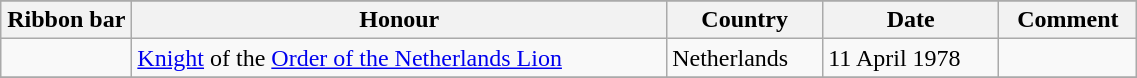<table class="wikitable" style="width:60%;">
<tr style="background:#ccf;">
</tr>
<tr>
<th style="width:80px;">Ribbon bar</th>
<th>Honour</th>
<th>Country</th>
<th>Date</th>
<th>Comment</th>
</tr>
<tr>
<td></td>
<td><a href='#'>Knight</a> of the <a href='#'>Order of the Netherlands Lion</a></td>
<td>Netherlands</td>
<td>11 April 1978</td>
<td></td>
</tr>
<tr>
</tr>
</table>
